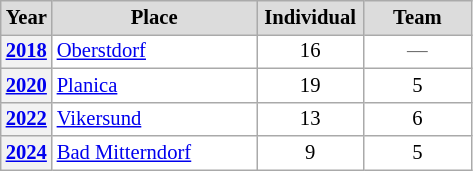<table class="wikitable plainrowheaders" style="background:#fff; font-size:86%; line-height:16px; border:gray solid 1px; border-collapse:collapse;">
<tr style="background:#ccc; text-align:center;">
<th scope="col" style="background:#dcdcdc; width:25px;">Year</th>
<th scope="col" style="background:#dcdcdc; width:130px;">Place</th>
<th scope="col" style="background:#dcdcdc; width:65px;">Individual</th>
<th scope="col" style="background:#dcdcdc; width:65px;">Team</th>
</tr>
<tr>
<th scope=row align=center><a href='#'>2018</a></th>
<td align=left> <a href='#'>Oberstdorf</a></td>
<td align=center>16</td>
<td align=center style=color:#696969>—</td>
</tr>
<tr>
<th scope=row align=center><a href='#'>2020</a></th>
<td align=left> <a href='#'>Planica</a></td>
<td align=center>19</td>
<td align=center>5</td>
</tr>
<tr>
<th scope=row align=center><a href='#'>2022</a></th>
<td align=left> <a href='#'>Vikersund</a></td>
<td align=center>13</td>
<td align=center>6</td>
</tr>
<tr>
<th scope=row align=center><a href='#'>2024</a></th>
<td align=left> <a href='#'>Bad Mitterndorf</a></td>
<td align=center>9</td>
<td align=center>5</td>
</tr>
</table>
